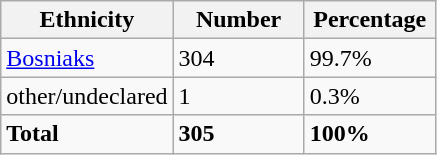<table class="wikitable">
<tr>
<th width="100px">Ethnicity</th>
<th width="80px">Number</th>
<th width="80px">Percentage</th>
</tr>
<tr>
<td><a href='#'>Bosniaks</a></td>
<td>304</td>
<td>99.7%</td>
</tr>
<tr>
<td>other/undeclared</td>
<td>1</td>
<td>0.3%</td>
</tr>
<tr>
<td><strong>Total</strong></td>
<td><strong>305</strong></td>
<td><strong>100%</strong></td>
</tr>
</table>
